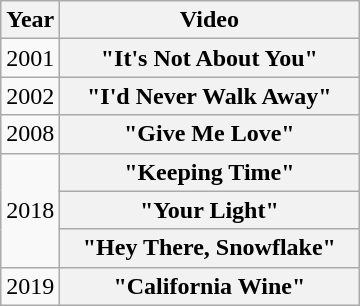<table class="wikitable plainrowheaders">
<tr>
<th>Year</th>
<th style="width:12em;">Video</th>
</tr>
<tr>
<td>2001</td>
<th scope="row">"It's Not About You"</th>
</tr>
<tr>
<td>2002</td>
<th scope="row">"I'd Never Walk Away"</th>
</tr>
<tr>
<td>2008</td>
<th scope="row">"Give Me Love"</th>
</tr>
<tr>
<td rowspan="3">2018</td>
<th scope="row">"Keeping Time"</th>
</tr>
<tr>
<th scope="row">"Your Light"</th>
</tr>
<tr>
<th scope="row">"Hey There, Snowflake"</th>
</tr>
<tr>
<td>2019</td>
<th scope="row">"California Wine"</th>
</tr>
</table>
